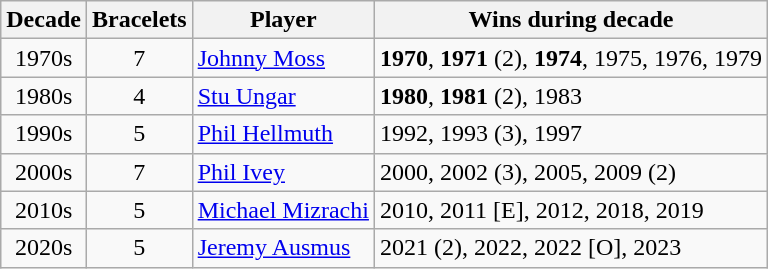<table class="wikitable sortable">
<tr>
<th>Decade</th>
<th>Bracelets</th>
<th>Player</th>
<th class="unsortable">Wins during decade</th>
</tr>
<tr>
<td align=center>1970s</td>
<td align=center>7</td>
<td> <a href='#'>Johnny Moss</a></td>
<td><strong>1970</strong>, <strong>1971</strong> (2), <strong>1974</strong>, 1975, 1976, 1979</td>
</tr>
<tr>
<td align=center>1980s</td>
<td align=center>4</td>
<td> <a href='#'>Stu Ungar</a></td>
<td><strong>1980</strong>, <strong>1981</strong> (2), 1983</td>
</tr>
<tr>
<td align=center>1990s</td>
<td align=center>5</td>
<td> <a href='#'>Phil Hellmuth</a></td>
<td>1992, 1993 (3), 1997</td>
</tr>
<tr>
<td align=center>2000s</td>
<td align=center>7</td>
<td> <a href='#'>Phil Ivey</a></td>
<td>2000, 2002 (3), 2005, 2009 (2)</td>
</tr>
<tr>
<td align=center>2010s</td>
<td align=center>5</td>
<td> <a href='#'>Michael Mizrachi</a></td>
<td>2010, 2011 [E], 2012, 2018, 2019</td>
</tr>
<tr>
<td align=center>2020s</td>
<td align=center>5</td>
<td> <a href='#'>Jeremy Ausmus</a></td>
<td>2021 (2), 2022, 2022 [O], 2023</td>
</tr>
</table>
